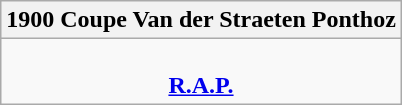<table class="wikitable" style="text-align: center; margin: 0 auto;">
<tr>
<th>1900 Coupe Van der Straeten Ponthoz</th>
</tr>
<tr>
<td><br><strong><a href='#'>R.A.P.</a></strong></td>
</tr>
</table>
